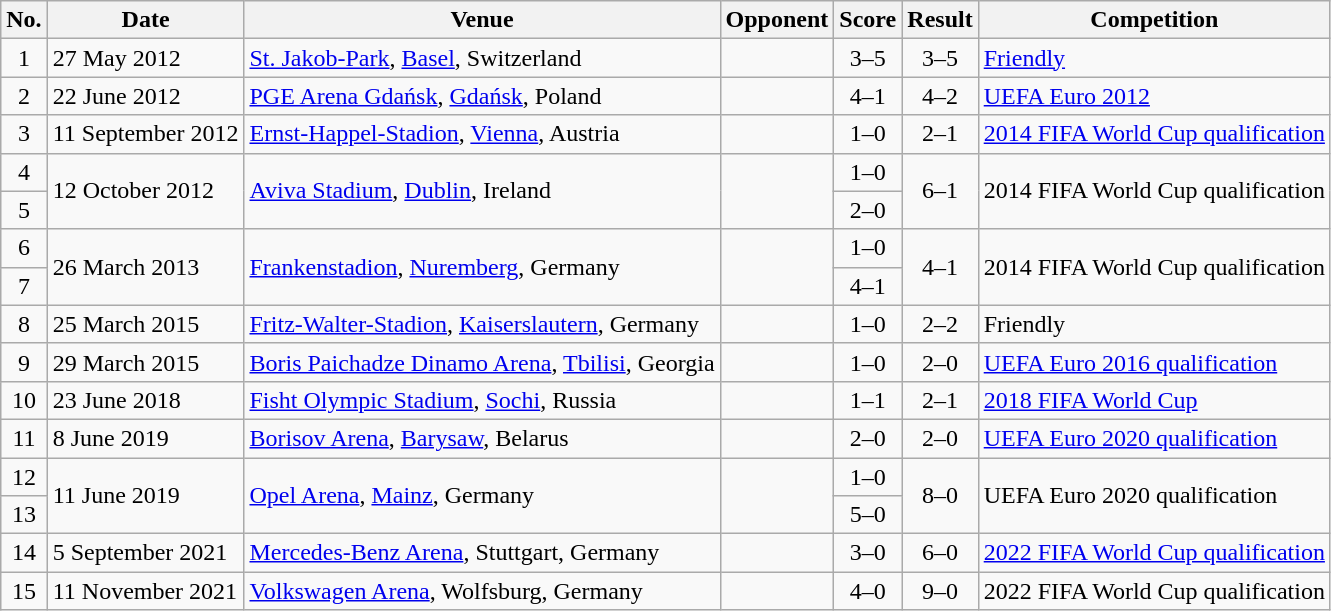<table class="wikitable sortable">
<tr>
<th>No.</th>
<th>Date</th>
<th>Venue</th>
<th>Opponent</th>
<th>Score</th>
<th>Result</th>
<th>Competition</th>
</tr>
<tr>
<td align=center>1</td>
<td>27 May 2012</td>
<td><a href='#'>St. Jakob-Park</a>, <a href='#'>Basel</a>, Switzerland</td>
<td></td>
<td align=center>3–5</td>
<td align=center>3–5</td>
<td><a href='#'>Friendly</a></td>
</tr>
<tr>
<td align=center>2</td>
<td>22 June 2012</td>
<td><a href='#'>PGE Arena Gdańsk</a>, <a href='#'>Gdańsk</a>, Poland</td>
<td></td>
<td align=center>4–1</td>
<td align=center>4–2</td>
<td><a href='#'>UEFA Euro 2012</a></td>
</tr>
<tr>
<td align=center>3</td>
<td>11 September 2012</td>
<td><a href='#'>Ernst-Happel-Stadion</a>, <a href='#'>Vienna</a>, Austria</td>
<td></td>
<td align=center>1–0</td>
<td align=center>2–1</td>
<td><a href='#'>2014 FIFA World Cup qualification</a></td>
</tr>
<tr>
<td align=center>4</td>
<td rowspan=2>12 October 2012</td>
<td rowspan=2><a href='#'>Aviva Stadium</a>, <a href='#'>Dublin</a>, Ireland</td>
<td rowspan=2></td>
<td align=center>1–0</td>
<td rowspan=2 align=center>6–1</td>
<td rowspan="2">2014 FIFA World Cup qualification</td>
</tr>
<tr>
<td align=center>5</td>
<td align=center>2–0</td>
</tr>
<tr>
<td align=center>6</td>
<td rowspan=2>26 March 2013</td>
<td rowspan=2><a href='#'>Frankenstadion</a>, <a href='#'>Nuremberg</a>, Germany</td>
<td rowspan=2></td>
<td align=center>1–0</td>
<td rowspan=2 align=center>4–1</td>
<td rowspan="2">2014 FIFA World Cup qualification</td>
</tr>
<tr>
<td align=center>7</td>
<td align=center>4–1</td>
</tr>
<tr>
<td align=center>8</td>
<td>25 March 2015</td>
<td><a href='#'>Fritz-Walter-Stadion</a>, <a href='#'>Kaiserslautern</a>, Germany</td>
<td></td>
<td align=center>1–0</td>
<td align=center>2–2</td>
<td>Friendly</td>
</tr>
<tr>
<td align=center>9</td>
<td>29 March 2015</td>
<td><a href='#'>Boris Paichadze Dinamo Arena</a>, <a href='#'>Tbilisi</a>, Georgia</td>
<td></td>
<td align=center>1–0</td>
<td align=center>2–0</td>
<td><a href='#'>UEFA Euro 2016 qualification</a></td>
</tr>
<tr>
<td align=center>10</td>
<td>23 June 2018</td>
<td><a href='#'>Fisht Olympic Stadium</a>, <a href='#'>Sochi</a>, Russia</td>
<td></td>
<td align=center>1–1</td>
<td align=center>2–1</td>
<td><a href='#'>2018 FIFA World Cup</a></td>
</tr>
<tr>
<td align=center>11</td>
<td>8 June 2019</td>
<td><a href='#'>Borisov Arena</a>, <a href='#'>Barysaw</a>, Belarus</td>
<td></td>
<td align=center>2–0</td>
<td align=center>2–0</td>
<td><a href='#'>UEFA Euro 2020 qualification</a></td>
</tr>
<tr>
<td align=center>12</td>
<td rowspan=2>11 June 2019</td>
<td rowspan=2><a href='#'>Opel Arena</a>, <a href='#'>Mainz</a>, Germany</td>
<td rowspan=2></td>
<td align=center>1–0</td>
<td rowspan=2 align=center>8–0</td>
<td rowspan="2">UEFA Euro 2020 qualification</td>
</tr>
<tr>
<td align=center>13</td>
<td align=center>5–0</td>
</tr>
<tr>
<td align=center>14</td>
<td>5 September 2021</td>
<td><a href='#'>Mercedes-Benz Arena</a>, Stuttgart, Germany</td>
<td></td>
<td align=center>3–0</td>
<td align=center>6–0</td>
<td><a href='#'>2022 FIFA World Cup qualification</a></td>
</tr>
<tr>
<td align=center>15</td>
<td>11 November 2021</td>
<td><a href='#'>Volkswagen Arena</a>, Wolfsburg, Germany</td>
<td></td>
<td align=center>4–0</td>
<td align=center>9–0</td>
<td>2022 FIFA World Cup qualification</td>
</tr>
</table>
